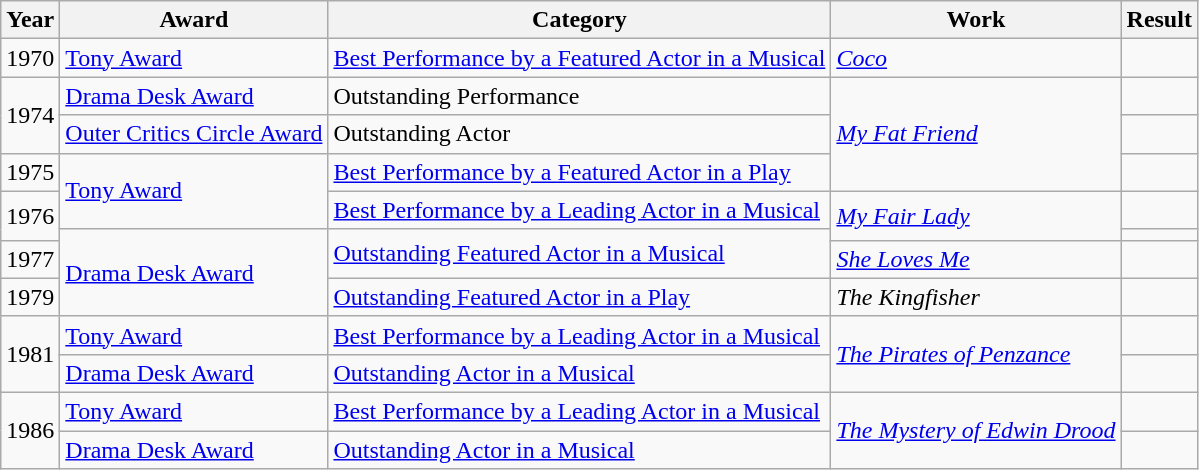<table class="wikitable">
<tr>
<th>Year</th>
<th>Award</th>
<th>Category</th>
<th>Work</th>
<th>Result</th>
</tr>
<tr>
<td>1970</td>
<td><a href='#'>Tony Award</a></td>
<td><a href='#'>Best Performance by a Featured Actor in a Musical</a></td>
<td><em><a href='#'>Coco</a></em></td>
<td></td>
</tr>
<tr>
<td rowspan="2">1974</td>
<td><a href='#'>Drama Desk Award</a></td>
<td>Outstanding Performance</td>
<td rowspan="3"><em><a href='#'>My Fat Friend</a></em></td>
<td></td>
</tr>
<tr>
<td><a href='#'>Outer Critics Circle Award</a></td>
<td>Outstanding Actor</td>
<td></td>
</tr>
<tr>
<td>1975</td>
<td rowspan="2"><a href='#'>Tony Award</a></td>
<td><a href='#'>Best Performance by a Featured Actor in a Play</a></td>
<td></td>
</tr>
<tr>
<td rowspan="2">1976</td>
<td><a href='#'>Best Performance by a Leading Actor in a Musical</a></td>
<td rowspan="2"><em><a href='#'>My Fair Lady</a></em></td>
<td></td>
</tr>
<tr>
<td rowspan="3"><a href='#'>Drama Desk Award</a></td>
<td rowspan="2"><a href='#'>Outstanding Featured Actor in a Musical</a></td>
<td></td>
</tr>
<tr>
<td>1977</td>
<td><em><a href='#'>She Loves Me</a></em></td>
<td></td>
</tr>
<tr>
<td>1979</td>
<td><a href='#'>Outstanding Featured Actor in a Play</a></td>
<td><em>The Kingfisher</em></td>
<td></td>
</tr>
<tr>
<td rowspan="2">1981</td>
<td><a href='#'>Tony Award</a></td>
<td><a href='#'>Best Performance by a Leading Actor in a Musical</a></td>
<td rowspan="2"><em><a href='#'>The Pirates of Penzance</a></em></td>
<td></td>
</tr>
<tr>
<td><a href='#'>Drama Desk Award</a></td>
<td><a href='#'>Outstanding Actor in a Musical</a></td>
<td></td>
</tr>
<tr>
<td rowspan="2">1986</td>
<td><a href='#'>Tony Award</a></td>
<td><a href='#'>Best Performance by a Leading Actor in a Musical</a></td>
<td rowspan="2"><em><a href='#'>The Mystery of Edwin Drood</a></em></td>
<td></td>
</tr>
<tr>
<td><a href='#'>Drama Desk Award</a></td>
<td><a href='#'>Outstanding Actor in a Musical</a></td>
<td></td>
</tr>
</table>
